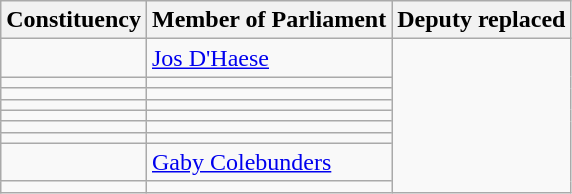<table class="wikitable">
<tr>
<th>Constituency</th>
<th>Member of Parliament</th>
<th>Deputy replaced</th>
</tr>
<tr>
<td></td>
<td><a href='#'>Jos D'Haese</a></td>
<td rowspan="9"></td>
</tr>
<tr>
<td></td>
<td></td>
</tr>
<tr>
<td></td>
<td></td>
</tr>
<tr>
<td></td>
<td></td>
</tr>
<tr>
<td></td>
<td></td>
</tr>
<tr>
<td></td>
<td></td>
</tr>
<tr>
<td></td>
<td></td>
</tr>
<tr>
<td></td>
<td><a href='#'>Gaby Colebunders</a></td>
</tr>
<tr>
<td></td>
<td></td>
</tr>
</table>
